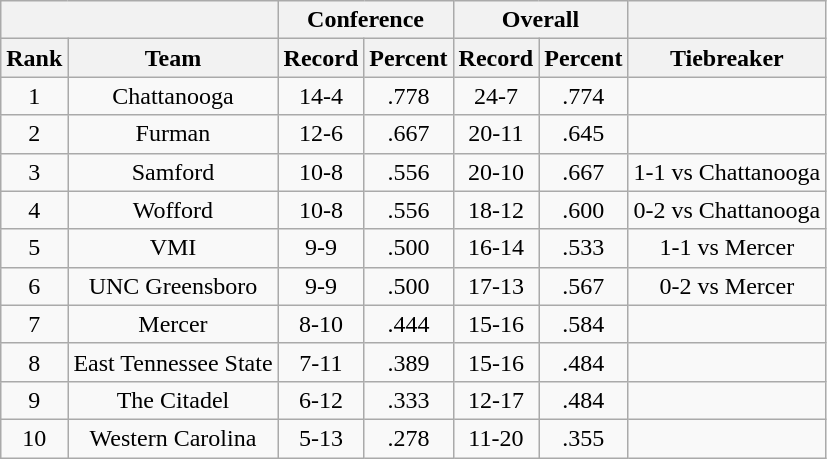<table class="wikitable sortable" style="text-align:center">
<tr>
<th colspan="2"></th>
<th colspan="2">Conference</th>
<th colspan="2">Overall</th>
<th></th>
</tr>
<tr>
<th>Rank</th>
<th>Team</th>
<th>Record</th>
<th>Percent</th>
<th>Record</th>
<th>Percent</th>
<th>Tiebreaker</th>
</tr>
<tr>
<td>1</td>
<td>Chattanooga</td>
<td>14-4</td>
<td>.778</td>
<td>24-7</td>
<td>.774</td>
<td></td>
</tr>
<tr>
<td>2</td>
<td>Furman</td>
<td>12-6</td>
<td>.667</td>
<td>20-11</td>
<td>.645</td>
<td></td>
</tr>
<tr>
<td>3</td>
<td>Samford</td>
<td>10-8</td>
<td>.556</td>
<td>20-10</td>
<td>.667</td>
<td>1-1 vs Chattanooga</td>
</tr>
<tr>
<td>4</td>
<td>Wofford</td>
<td>10-8</td>
<td>.556</td>
<td>18-12</td>
<td>.600</td>
<td>0-2 vs Chattanooga</td>
</tr>
<tr>
<td>5</td>
<td>VMI</td>
<td>9-9</td>
<td>.500</td>
<td>16-14</td>
<td>.533</td>
<td>1-1 vs Mercer</td>
</tr>
<tr>
<td>6</td>
<td>UNC Greensboro</td>
<td>9-9</td>
<td>.500</td>
<td>17-13</td>
<td>.567</td>
<td>0-2 vs Mercer</td>
</tr>
<tr>
<td>7</td>
<td>Mercer</td>
<td>8-10</td>
<td>.444</td>
<td>15-16</td>
<td>.584</td>
<td></td>
</tr>
<tr>
<td>8</td>
<td>East Tennessee State</td>
<td>7-11</td>
<td>.389</td>
<td>15-16</td>
<td>.484</td>
<td></td>
</tr>
<tr>
<td>9</td>
<td>The Citadel</td>
<td>6-12</td>
<td>.333</td>
<td>12-17</td>
<td>.484</td>
<td></td>
</tr>
<tr>
<td>10</td>
<td>Western Carolina</td>
<td>5-13</td>
<td>.278</td>
<td>11-20</td>
<td>.355</td>
<td></td>
</tr>
</table>
